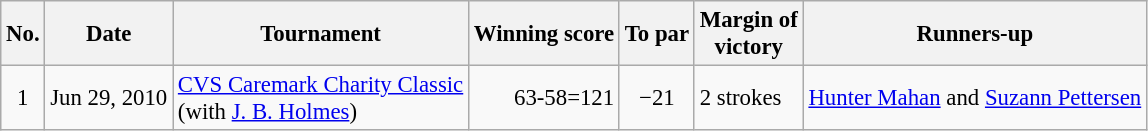<table class="wikitable" style="font-size:95%;">
<tr>
<th>No.</th>
<th>Date</th>
<th>Tournament</th>
<th>Winning score</th>
<th>To par</th>
<th>Margin of<br>victory</th>
<th>Runners-up</th>
</tr>
<tr>
<td align=center>1</td>
<td align=right>Jun 29, 2010</td>
<td><a href='#'>CVS Caremark Charity Classic</a><br>(with  <a href='#'>J. B. Holmes</a>)</td>
<td align=right>63-58=121</td>
<td align=center>−21</td>
<td>2 strokes</td>
<td> <a href='#'>Hunter Mahan</a> and  <a href='#'>Suzann Pettersen</a></td>
</tr>
</table>
